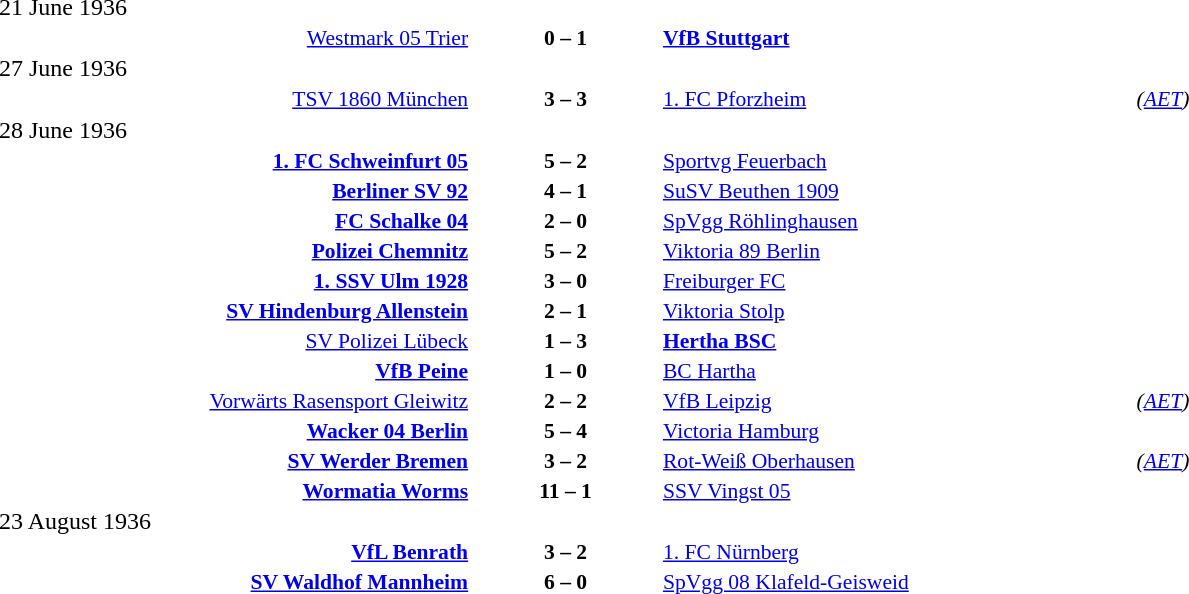<table width=100% cellspacing=1>
<tr>
<th width=25%></th>
<th width=10%></th>
<th width=25%></th>
<th></th>
</tr>
<tr>
<td>21 June 1936</td>
</tr>
<tr style=font-size:90%>
<td align=right><a href='#'>Westmark 05 Trier</a></td>
<td align=center><strong>0 – 1</strong></td>
<td><strong><a href='#'>VfB Stuttgart</a></strong></td>
</tr>
<tr>
<td>27 June 1936</td>
</tr>
<tr style=font-size:90%>
<td align=right><a href='#'>TSV 1860 München</a></td>
<td align=center><strong>3 – 3</strong></td>
<td><a href='#'>1. FC Pforzheim</a></td>
<td><em>(<a href='#'>AET</a>)</em></td>
</tr>
<tr>
<td>28 June 1936</td>
</tr>
<tr style=font-size:90%>
<td align=right><strong><a href='#'>1. FC Schweinfurt 05</a></strong></td>
<td align=center><strong>5 – 2</strong></td>
<td><a href='#'>Sportvg Feuerbach</a></td>
</tr>
<tr style=font-size:90%>
<td align=right><strong><a href='#'>Berliner SV 92</a></strong></td>
<td align=center><strong>4 – 1</strong></td>
<td><a href='#'>SuSV Beuthen 1909</a></td>
</tr>
<tr style=font-size:90%>
<td align=right><strong><a href='#'>FC Schalke 04</a></strong></td>
<td align=center><strong>2 – 0</strong></td>
<td><a href='#'>SpVgg Röhlinghausen</a></td>
</tr>
<tr style=font-size:90%>
<td align=right><strong><a href='#'>Polizei Chemnitz</a></strong></td>
<td align=center><strong>5 – 2</strong></td>
<td><a href='#'>Viktoria 89 Berlin</a></td>
</tr>
<tr style=font-size:90%>
<td align=right><strong><a href='#'>1. SSV Ulm 1928</a></strong></td>
<td align=center><strong>3 – 0</strong></td>
<td><a href='#'>Freiburger FC</a></td>
</tr>
<tr style=font-size:90%>
<td align=right><strong><a href='#'>SV Hindenburg Allenstein</a></strong></td>
<td align=center><strong>2 – 1</strong></td>
<td><a href='#'>Viktoria Stolp</a></td>
</tr>
<tr style=font-size:90%>
<td align=right><a href='#'>SV Polizei Lübeck</a></td>
<td align=center><strong>1 – 3</strong></td>
<td><strong><a href='#'>Hertha BSC</a></strong></td>
</tr>
<tr style=font-size:90%>
<td align=right><strong><a href='#'>VfB Peine</a></strong></td>
<td align=center><strong>1 – 0</strong></td>
<td><a href='#'>BC Hartha</a></td>
</tr>
<tr style=font-size:90%>
<td align=right><a href='#'>Vorwärts Rasensport Gleiwitz</a></td>
<td align=center><strong>2 – 2</strong></td>
<td><a href='#'>VfB Leipzig</a></td>
<td><em>(<a href='#'>AET</a>)</em></td>
</tr>
<tr style=font-size:90%>
<td align=right><strong><a href='#'>Wacker 04 Berlin</a></strong></td>
<td align=center><strong>5 – 4</strong></td>
<td><a href='#'>Victoria Hamburg</a></td>
</tr>
<tr style=font-size:90%>
<td align=right><strong><a href='#'>SV Werder Bremen</a></strong></td>
<td align=center><strong>3 – 2</strong></td>
<td><a href='#'>Rot-Weiß Oberhausen</a></td>
<td><em>(<a href='#'>AET</a>)</em></td>
</tr>
<tr style=font-size:90%>
<td align=right><strong><a href='#'>Wormatia Worms</a></strong></td>
<td align=center><strong>11 – 1</strong></td>
<td><a href='#'>SSV Vingst 05</a></td>
</tr>
<tr>
<td>23 August 1936</td>
</tr>
<tr style=font-size:90%>
<td align=right><strong><a href='#'>VfL Benrath</a></strong></td>
<td align=center><strong>3 – 2</strong></td>
<td><a href='#'>1. FC Nürnberg</a></td>
</tr>
<tr style=font-size:90%>
<td align=right><strong><a href='#'>SV Waldhof Mannheim</a></strong></td>
<td align=center><strong>6 – 0</strong></td>
<td><a href='#'>SpVgg 08 Klafeld-Geisweid</a></td>
</tr>
</table>
